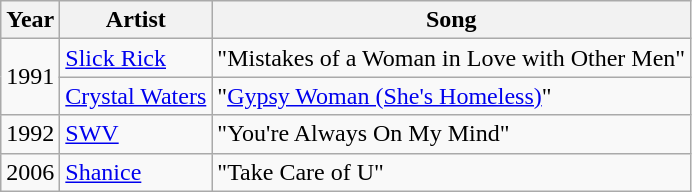<table class="wikitable plainrowheaders sortable" style="margin-right: 0;">
<tr>
<th>Year</th>
<th>Artist</th>
<th>Song</th>
</tr>
<tr>
<td rowspan=2>1991</td>
<td><a href='#'>Slick Rick</a></td>
<td>"Mistakes of a Woman in Love with Other Men"</td>
</tr>
<tr>
<td><a href='#'>Crystal Waters</a></td>
<td>"<a href='#'>Gypsy Woman (She's Homeless)</a>"</td>
</tr>
<tr>
<td>1992</td>
<td><a href='#'>SWV</a></td>
<td>"You're Always On My Mind"</td>
</tr>
<tr>
<td>2006</td>
<td><a href='#'>Shanice</a></td>
<td>"Take Care of U"</td>
</tr>
</table>
